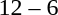<table style="text-align:center">
<tr>
<th width=200></th>
<th width=100></th>
<th width=200></th>
</tr>
<tr>
<td align=right><strong></strong></td>
<td>12 – 6</td>
<td align=left></td>
</tr>
</table>
